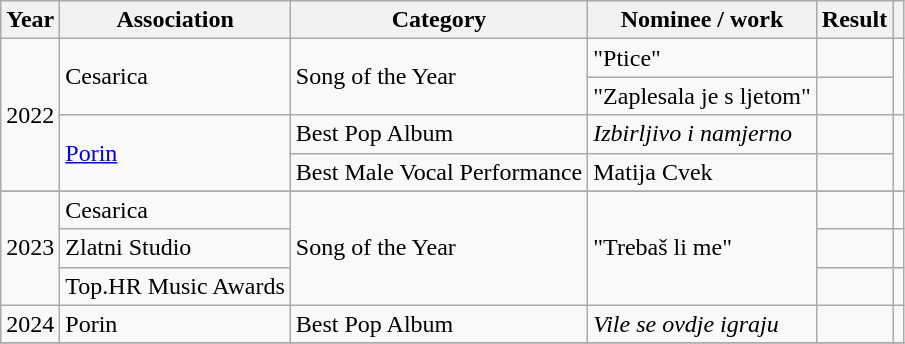<table class="wikitable sortable">
<tr>
<th>Year</th>
<th>Association</th>
<th>Category</th>
<th>Nominee / work</th>
<th>Result</th>
<th class="unsortable"></th>
</tr>
<tr>
<td rowspan="4">2022</td>
<td rowspan="2">Cesarica</td>
<td rowspan="2">Song of the Year</td>
<td>"Ptice"</td>
<td></td>
<td rowspan="2"></td>
</tr>
<tr>
<td>"Zaplesala je s ljetom"</td>
<td></td>
</tr>
<tr>
<td rowspan="2"><a href='#'>Porin</a></td>
<td>Best Pop Album</td>
<td><em>Izbirljivo i namjerno</em></td>
<td></td>
<td rowspan="2"></td>
</tr>
<tr>
<td>Best Male Vocal Performance</td>
<td>Matija Cvek</td>
<td></td>
</tr>
<tr>
</tr>
<tr>
<td rowspan="3">2023</td>
<td rowspan="1">Cesarica</td>
<td rowspan="3">Song of the Year</td>
<td rowspan="3">"Trebaš li me"</td>
<td></td>
<td></td>
</tr>
<tr>
<td>Zlatni Studio</td>
<td></td>
<td></td>
</tr>
<tr>
<td>Top.HR Music Awards</td>
<td></td>
<td></td>
</tr>
<tr>
<td rowspan="1">2024</td>
<td>Porin</td>
<td>Best Pop Album</td>
<td><em>Vile se ovdje igraju</em></td>
<td></td>
<td></td>
</tr>
<tr>
</tr>
</table>
